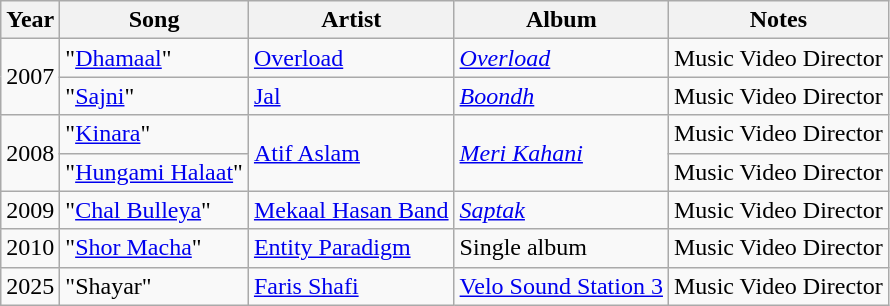<table class="wikitable soratble">
<tr>
<th>Year</th>
<th>Song</th>
<th>Artist</th>
<th>Album</th>
<th>Notes</th>
</tr>
<tr>
<td rowspan="2">2007</td>
<td>"<a href='#'>Dhamaal</a>"</td>
<td><a href='#'>Overload</a></td>
<td><em><a href='#'>Overload</a></em></td>
<td>Music Video Director</td>
</tr>
<tr>
<td>"<a href='#'>Sajni</a>"</td>
<td><a href='#'>Jal</a></td>
<td><em><a href='#'>Boondh</a></em></td>
<td>Music Video Director</td>
</tr>
<tr>
<td rowspan="2" style="text-align:center;">2008</td>
<td>"<a href='#'>Kinara</a>"</td>
<td rowspan="2"><a href='#'>Atif Aslam</a></td>
<td rowspan="2"><em><a href='#'>Meri Kahani</a></em></td>
<td>Music Video Director</td>
</tr>
<tr>
<td>"<a href='#'>Hungami Halaat</a>"</td>
<td>Music Video Director</td>
</tr>
<tr>
<td>2009</td>
<td>"<a href='#'>Chal Bulleya</a>"</td>
<td><a href='#'>Mekaal Hasan Band</a></td>
<td><em><a href='#'>Saptak</a></em></td>
<td>Music Video Director</td>
</tr>
<tr>
<td>2010</td>
<td>"<a href='#'>Shor Macha</a>"</td>
<td><a href='#'>Entity Paradigm</a></td>
<td>Single album</td>
<td>Music Video Director</td>
</tr>
<tr>
<td>2025</td>
<td>"Shayar"</td>
<td><a href='#'>Faris Shafi</a></td>
<td><a href='#'>Velo Sound Station 3</a></td>
<td>Music Video Director</td>
</tr>
</table>
